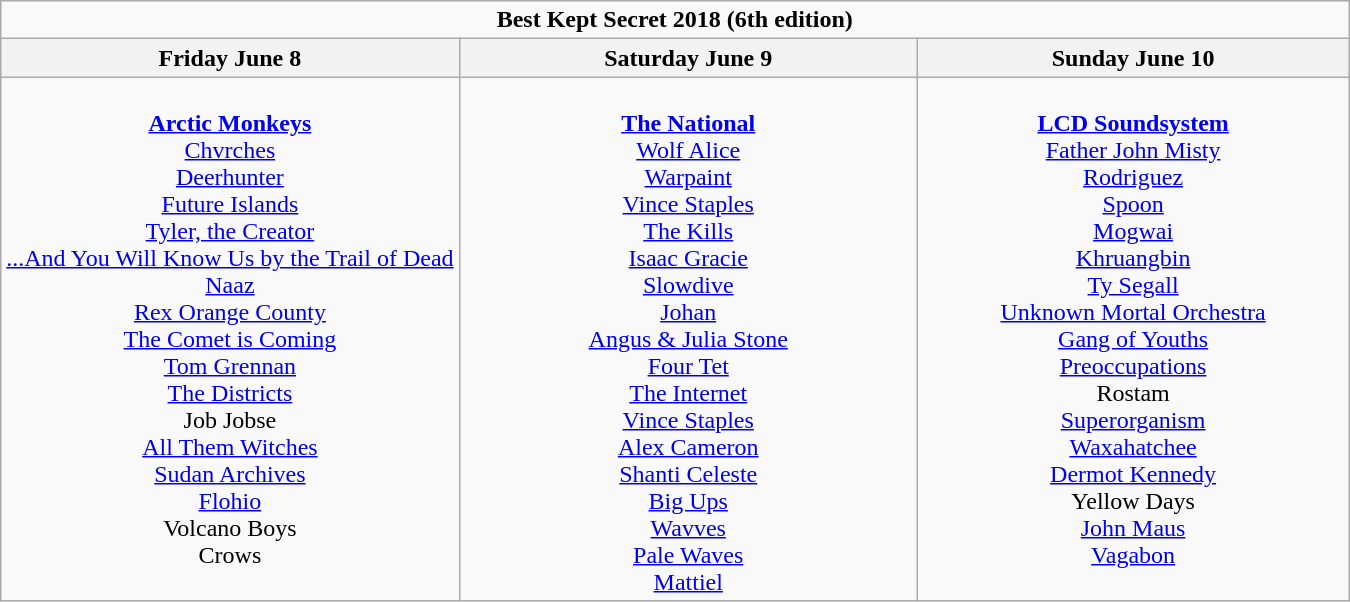<table class="wikitable">
<tr>
<td colspan="3" align="center"><strong>Best Kept Secret 2018 (6th edition)</strong></td>
</tr>
<tr>
<th>Friday June 8</th>
<th>Saturday June 9</th>
<th>Sunday June 10</th>
</tr>
<tr>
<td valign="top" align="center" width=34%><br><strong><a href='#'>Arctic Monkeys</a></strong>
<br><a href='#'>Chvrches</a>
<br><a href='#'>Deerhunter</a>
<br><a href='#'>Future Islands</a>
<br><a href='#'>Tyler, the Creator</a>
<br><a href='#'>...And You Will Know Us by the Trail of Dead</a>
<br><a href='#'>Naaz</a>
<br><a href='#'>Rex Orange County</a>
<br><a href='#'>The Comet is Coming</a>
<br><a href='#'>Tom Grennan</a>
<br><a href='#'>The Districts</a>
<br>Job Jobse
<br><a href='#'>All Them Witches</a>
<br><a href='#'>Sudan Archives</a>
<br><a href='#'>Flohio</a>
<br>Volcano Boys
<br>Crows</td>
<td valign="top" align="center" width=34%><br><strong><a href='#'>The National</a></strong>
<br><a href='#'>Wolf Alice</a>
<br><a href='#'>Warpaint</a>
<br><a href='#'>Vince Staples</a>
<br><a href='#'>The Kills</a>
<br><a href='#'>Isaac Gracie</a>
<br><a href='#'>Slowdive</a>
<br><a href='#'>Johan</a>
<br><a href='#'>Angus & Julia Stone</a>
<br><a href='#'>Four Tet</a>
<br><a href='#'>The Internet</a>
<br><a href='#'>Vince Staples</a>
<br><a href='#'>Alex Cameron</a>
<br><a href='#'>Shanti Celeste</a>
<br><a href='#'>Big Ups</a>
<br><a href='#'>Wavves</a>
<br><a href='#'>Pale Waves</a>
<br><a href='#'>Mattiel</a></td>
<td valign="top" align="center" width=32%><br><strong><a href='#'>LCD Soundsystem</a></strong>
<br><a href='#'>Father John Misty</a>
<br><a href='#'>Rodriguez</a>
<br><a href='#'>Spoon</a>
<br><a href='#'>Mogwai</a>
<br><a href='#'>Khruangbin</a>
<br><a href='#'>Ty Segall</a>
<br><a href='#'>Unknown Mortal Orchestra</a>
<br><a href='#'>Gang of Youths</a>
<br><a href='#'>Preoccupations</a>
<br>Rostam
<br><a href='#'>Superorganism</a>
<br><a href='#'>Waxahatchee</a>
<br><a href='#'>Dermot Kennedy</a>
<br>Yellow Days
<br><a href='#'>John Maus</a>
<br><a href='#'>Vagabon</a></td>
</tr>
</table>
